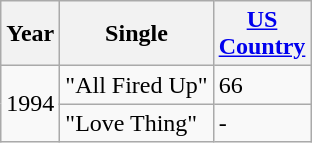<table class="wikitable" border="1">
<tr>
<th>Year</th>
<th>Single</th>
<th><a href='#'>US<br>Country</a></th>
</tr>
<tr>
<td rowspan="2">1994</td>
<td>"All Fired Up"</td>
<td>66</td>
</tr>
<tr>
<td>"Love Thing"</td>
<td>-</td>
</tr>
</table>
